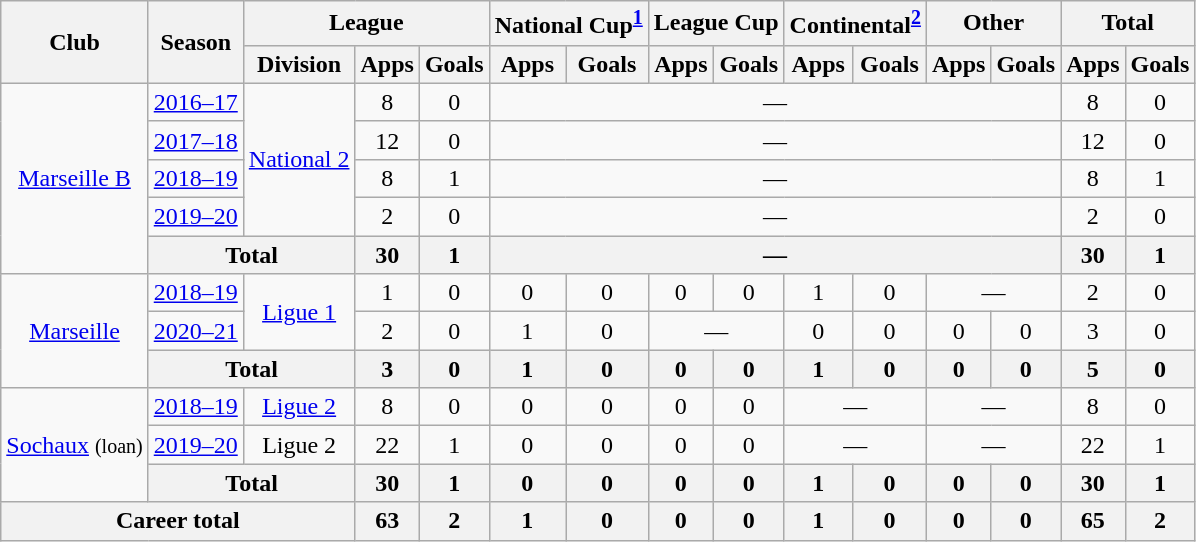<table class="wikitable" style="text-align: center;">
<tr>
<th rowspan="2">Club</th>
<th rowspan="2">Season</th>
<th colspan="3">League</th>
<th colspan="2">National Cup<sup><a href='#'>1</a></sup></th>
<th colspan="2">League Cup</th>
<th colspan="2">Continental<sup><a href='#'>2</a></sup></th>
<th colspan="2">Other</th>
<th colspan="2">Total</th>
</tr>
<tr>
<th>Division</th>
<th>Apps</th>
<th>Goals</th>
<th>Apps</th>
<th>Goals</th>
<th>Apps</th>
<th>Goals</th>
<th>Apps</th>
<th>Goals</th>
<th>Apps</th>
<th>Goals</th>
<th>Apps</th>
<th>Goals</th>
</tr>
<tr>
<td rowspan="5"><a href='#'>Marseille B</a></td>
<td><a href='#'>2016–17</a></td>
<td rowspan="4"><a href='#'>National 2</a></td>
<td>8</td>
<td>0</td>
<td colspan="8">—</td>
<td>8</td>
<td>0</td>
</tr>
<tr>
<td><a href='#'>2017–18</a></td>
<td>12</td>
<td>0</td>
<td colspan="8">—</td>
<td>12</td>
<td>0</td>
</tr>
<tr>
<td><a href='#'>2018–19</a></td>
<td>8</td>
<td>1</td>
<td colspan="8">—</td>
<td>8</td>
<td>1</td>
</tr>
<tr>
<td><a href='#'>2019–20</a></td>
<td>2</td>
<td>0</td>
<td colspan="8">—</td>
<td>2</td>
<td>0</td>
</tr>
<tr>
<th colspan="2">Total</th>
<th>30</th>
<th>1</th>
<th colspan="8">—</th>
<th>30</th>
<th>1</th>
</tr>
<tr>
<td rowspan="3"><a href='#'>Marseille</a></td>
<td><a href='#'>2018–19</a></td>
<td rowspan="2"><a href='#'>Ligue 1</a></td>
<td>1</td>
<td>0</td>
<td>0</td>
<td>0</td>
<td>0</td>
<td>0</td>
<td>1</td>
<td>0</td>
<td colspan="2">—</td>
<td>2</td>
<td>0</td>
</tr>
<tr>
<td><a href='#'>2020–21</a></td>
<td>2</td>
<td>0</td>
<td>1</td>
<td>0</td>
<td colspan="2">—</td>
<td>0</td>
<td>0</td>
<td>0</td>
<td>0</td>
<td>3</td>
<td>0</td>
</tr>
<tr>
<th colspan="2">Total</th>
<th>3</th>
<th>0</th>
<th>1</th>
<th>0</th>
<th>0</th>
<th>0</th>
<th>1</th>
<th>0</th>
<th>0</th>
<th>0</th>
<th>5</th>
<th>0</th>
</tr>
<tr>
<td rowspan="3"><a href='#'>Sochaux</a> <small>(loan)</small></td>
<td><a href='#'>2018–19</a></td>
<td><a href='#'>Ligue 2</a></td>
<td>8</td>
<td>0</td>
<td>0</td>
<td>0</td>
<td>0</td>
<td>0</td>
<td colspan="2">—</td>
<td colspan="2">—</td>
<td>8</td>
<td>0</td>
</tr>
<tr>
<td><a href='#'>2019–20</a></td>
<td>Ligue 2</td>
<td>22</td>
<td>1</td>
<td>0</td>
<td>0</td>
<td>0</td>
<td>0</td>
<td colspan="2">—</td>
<td colspan="2">—</td>
<td>22</td>
<td>1</td>
</tr>
<tr>
<th colspan="2">Total</th>
<th>30</th>
<th>1</th>
<th>0</th>
<th>0</th>
<th>0</th>
<th>0</th>
<th>1</th>
<th>0</th>
<th>0</th>
<th>0</th>
<th>30</th>
<th>1</th>
</tr>
<tr>
<th colspan="3">Career total</th>
<th>63</th>
<th>2</th>
<th>1</th>
<th>0</th>
<th>0</th>
<th>0</th>
<th>1</th>
<th>0</th>
<th>0</th>
<th>0</th>
<th>65</th>
<th>2</th>
</tr>
</table>
